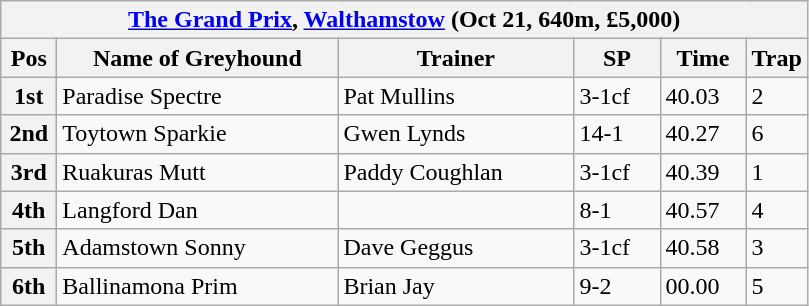<table class="wikitable">
<tr>
<th colspan="6"><a href='#'>The Grand Prix</a>, <a href='#'>Walthamstow</a> (Oct 21, 640m, £5,000)</th>
</tr>
<tr>
<th width=30>Pos</th>
<th width=180>Name of Greyhound</th>
<th width=150>Trainer</th>
<th width=50>SP</th>
<th width=50>Time</th>
<th width=30>Trap</th>
</tr>
<tr>
<th>1st</th>
<td>Paradise Spectre</td>
<td>Pat Mullins</td>
<td>3-1cf</td>
<td>40.03</td>
<td>2</td>
</tr>
<tr>
<th>2nd</th>
<td>Toytown Sparkie</td>
<td>Gwen Lynds</td>
<td>14-1</td>
<td>40.27</td>
<td>6</td>
</tr>
<tr>
<th>3rd</th>
<td>Ruakuras Mutt</td>
<td>Paddy Coughlan</td>
<td>3-1cf</td>
<td>40.39</td>
<td>1</td>
</tr>
<tr>
<th>4th</th>
<td>Langford Dan</td>
<td></td>
<td>8-1</td>
<td>40.57</td>
<td>4</td>
</tr>
<tr>
<th>5th</th>
<td>Adamstown Sonny</td>
<td>Dave Geggus</td>
<td>3-1cf</td>
<td>40.58</td>
<td>3</td>
</tr>
<tr>
<th>6th</th>
<td>Ballinamona Prim</td>
<td>Brian Jay</td>
<td>9-2</td>
<td>00.00</td>
<td>5</td>
</tr>
</table>
